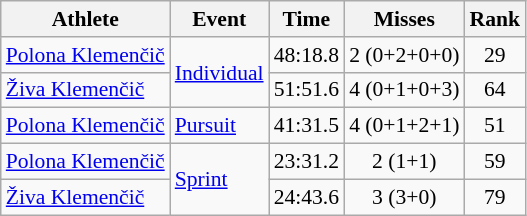<table class="wikitable" style="font-size:90%; text-align:center">
<tr>
<th>Athlete</th>
<th>Event</th>
<th>Time</th>
<th>Misses</th>
<th>Rank</th>
</tr>
<tr>
<td align=left><a href='#'>Polona Klemenčič</a></td>
<td align=left rowspan=2><a href='#'>Individual</a></td>
<td>48:18.8</td>
<td>2 (0+2+0+0)</td>
<td>29</td>
</tr>
<tr>
<td align=left><a href='#'>Živa Klemenčič</a></td>
<td>51:51.6</td>
<td>4 (0+1+0+3)</td>
<td>64</td>
</tr>
<tr>
<td align=left><a href='#'>Polona Klemenčič</a></td>
<td align=left><a href='#'>Pursuit</a></td>
<td>41:31.5</td>
<td>4 (0+1+2+1)</td>
<td>51</td>
</tr>
<tr>
<td align=left><a href='#'>Polona Klemenčič</a></td>
<td align=left rowspan=2><a href='#'>Sprint</a></td>
<td>23:31.2</td>
<td>2 (1+1)</td>
<td>59</td>
</tr>
<tr>
<td align=left><a href='#'>Živa Klemenčič</a></td>
<td>24:43.6</td>
<td>3 (3+0)</td>
<td>79</td>
</tr>
</table>
